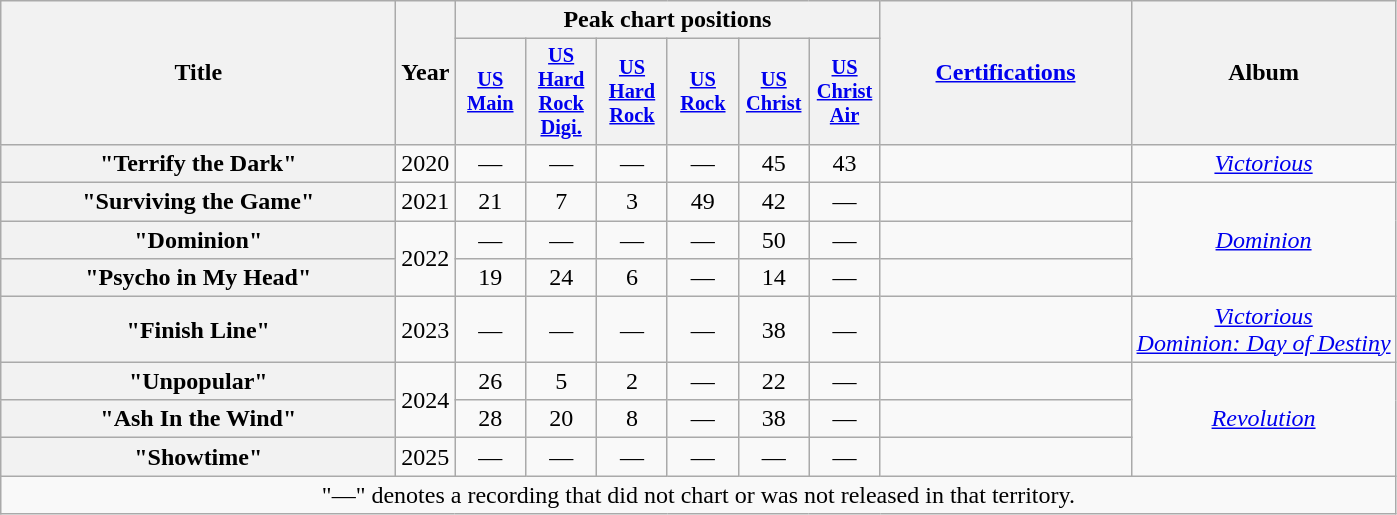<table class="wikitable plainrowheaders" style="text-align:center;">
<tr>
<th rowspan="2" scope="col" style="width:16em;">Title</th>
<th rowspan="2" scope="col">Year</th>
<th colspan="6">Peak chart positions</th>
<th rowspan="2" scope="col" style="width:10em;"><a href='#'>Certifications</a></th>
<th rowspan="2" scope="col">Album</th>
</tr>
<tr>
<th scope="col" style="width:3em;font-size:85%;"><a href='#'>US<br>Main</a><br></th>
<th scope="col" style="width:3em;font-size:85%;"><a href='#'>US<br>Hard<br>Rock<br>Digi.</a></th>
<th scope="col" style="width:3em;font-size:85%;"><a href='#'>US<br>Hard<br>Rock</a></th>
<th scope="col" style="width:3em;font-size:85%;"><a href='#'>US<br>Rock</a><br></th>
<th scope="col" style="width:3em;font-size:85%;"><a href='#'>US<br>Christ</a><br></th>
<th scope="col" style="width:3em;font-size:85%;"><a href='#'>US<br>Christ<br>Air</a><br></th>
</tr>
<tr>
<th scope="row">"Terrify the Dark"</th>
<td>2020</td>
<td>—</td>
<td>—</td>
<td>—</td>
<td>—</td>
<td>45</td>
<td>43</td>
<td></td>
<td><em><a href='#'>Victorious</a></em></td>
</tr>
<tr>
<th scope="row">"Surviving the Game"</th>
<td>2021</td>
<td>21</td>
<td>7</td>
<td>3</td>
<td>49</td>
<td>42</td>
<td>—</td>
<td></td>
<td rowspan="3"><em><a href='#'>Dominion</a></em></td>
</tr>
<tr>
<th scope="row">"Dominion"</th>
<td rowspan="2">2022</td>
<td>—</td>
<td>—</td>
<td>—</td>
<td>—</td>
<td>50</td>
<td>—</td>
<td></td>
</tr>
<tr>
<th scope="row">"Psycho in My Head"</th>
<td>19</td>
<td>24</td>
<td>6</td>
<td>—</td>
<td>14</td>
<td>—</td>
<td></td>
</tr>
<tr>
<th scope="row">"Finish Line" </th>
<td>2023</td>
<td>—</td>
<td>—</td>
<td>—</td>
<td>—</td>
<td>38</td>
<td>—</td>
<td></td>
<td><em><a href='#'>Victorious</a></em><br><em><a href='#'>Dominion: Day of Destiny</a></em></td>
</tr>
<tr>
<th scope="row">"Unpopular"</th>
<td rowspan="2">2024</td>
<td>26</td>
<td>5</td>
<td>2</td>
<td>—</td>
<td>22</td>
<td>—</td>
<td></td>
<td rowspan="3"><em><a href='#'>Revolution</a></em></td>
</tr>
<tr>
<th scope="row">"Ash In the Wind"</th>
<td>28</td>
<td>20</td>
<td>8</td>
<td>—</td>
<td>38</td>
<td>—</td>
<td></td>
</tr>
<tr>
<th scope="row">"Showtime"</th>
<td>2025</td>
<td>—</td>
<td>—</td>
<td>—</td>
<td>—</td>
<td>—</td>
<td>—</td>
<td></td>
</tr>
<tr>
<td colspan="10">"—" denotes a recording that did not chart or was not released in that territory.</td>
</tr>
</table>
